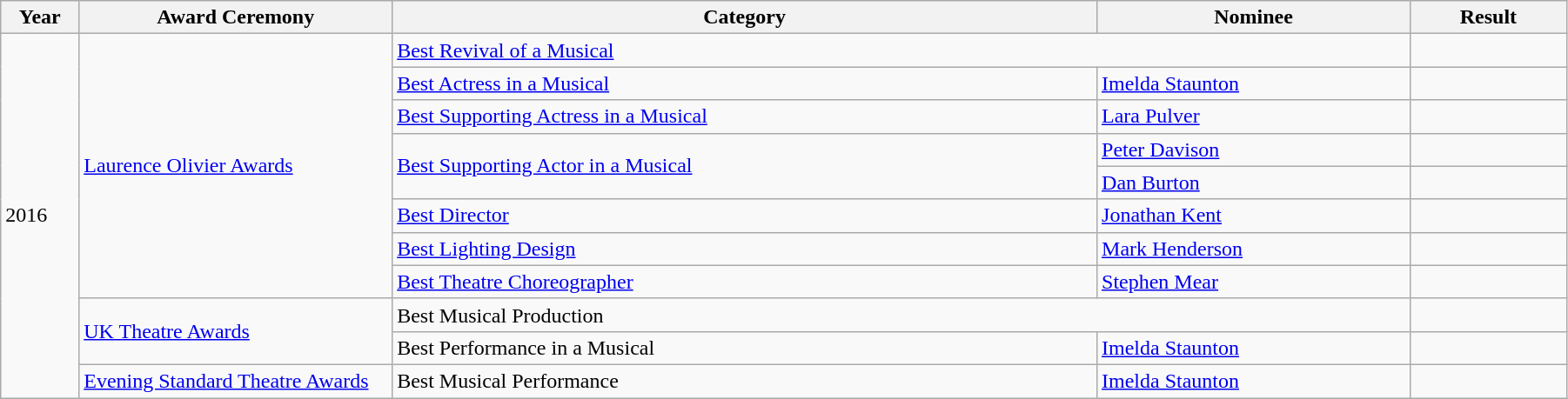<table class="wikitable" width="95%">
<tr>
<th width="5%">Year</th>
<th width="20%">Award Ceremony</th>
<th width="45%">Category</th>
<th width="20%">Nominee</th>
<th width="10%">Result</th>
</tr>
<tr>
<td rowspan="11">2016</td>
<td rowspan="8"><a href='#'>Laurence Olivier Awards</a></td>
<td colspan="2"><a href='#'>Best Revival of a Musical</a></td>
<td></td>
</tr>
<tr>
<td><a href='#'>Best Actress in a Musical</a></td>
<td><a href='#'>Imelda Staunton</a></td>
<td></td>
</tr>
<tr>
<td><a href='#'>Best Supporting Actress in a Musical</a></td>
<td><a href='#'>Lara Pulver</a></td>
<td></td>
</tr>
<tr>
<td rowspan="2"><a href='#'>Best Supporting Actor in a Musical</a></td>
<td><a href='#'>Peter Davison</a></td>
<td></td>
</tr>
<tr>
<td><a href='#'>Dan Burton</a></td>
<td></td>
</tr>
<tr>
<td><a href='#'>Best Director</a></td>
<td><a href='#'>Jonathan Kent</a></td>
<td></td>
</tr>
<tr>
<td><a href='#'>Best Lighting Design</a></td>
<td><a href='#'>Mark Henderson</a></td>
<td></td>
</tr>
<tr>
<td><a href='#'>Best Theatre Choreographer</a></td>
<td><a href='#'>Stephen Mear</a></td>
<td></td>
</tr>
<tr>
<td rowspan="2"><a href='#'>UK Theatre Awards</a></td>
<td colspan="2">Best Musical Production</td>
<td></td>
</tr>
<tr>
<td>Best Performance in a Musical</td>
<td><a href='#'>Imelda Staunton</a></td>
<td></td>
</tr>
<tr>
<td><a href='#'>Evening Standard Theatre Awards</a></td>
<td>Best Musical Performance</td>
<td><a href='#'>Imelda Staunton</a></td>
<td></td>
</tr>
</table>
